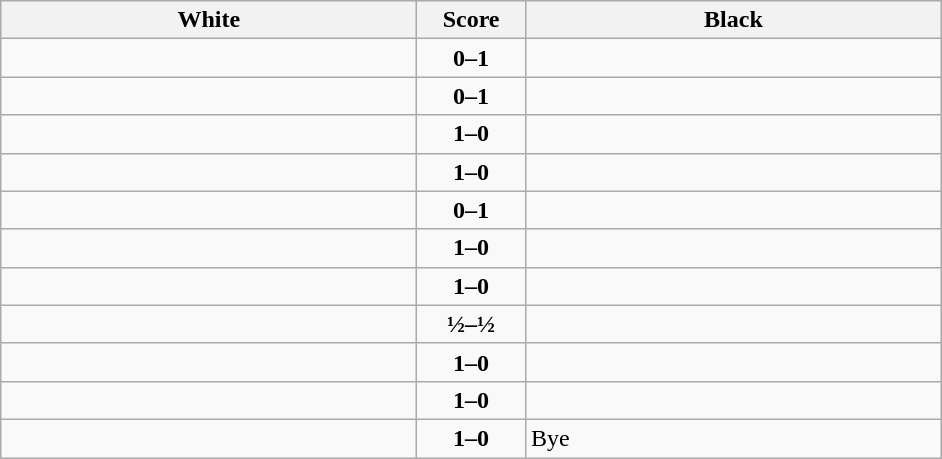<table class="wikitable" style="text-align: center;">
<tr>
<th align="right" width="270">White</th>
<th width="65">Score</th>
<th align="left" width="270">Black</th>
</tr>
<tr>
<td align=left></td>
<td align=center><strong>0–1</strong></td>
<td align=left><strong></strong></td>
</tr>
<tr>
<td align=left></td>
<td align=center><strong>0–1</strong></td>
<td align=left><strong></strong></td>
</tr>
<tr>
<td align=left><strong></strong></td>
<td align=center><strong>1–0</strong></td>
<td align=left></td>
</tr>
<tr>
<td align=left><strong></strong></td>
<td align=center><strong>1–0</strong></td>
<td align=left></td>
</tr>
<tr>
<td align=left></td>
<td align=center><strong>0–1</strong></td>
<td align=left><strong></strong></td>
</tr>
<tr>
<td align=left><strong></strong></td>
<td align=center><strong>1–0</strong></td>
<td align=left></td>
</tr>
<tr>
<td align=left><strong></strong></td>
<td align=center><strong>1–0</strong></td>
<td align=left></td>
</tr>
<tr>
<td align=left></td>
<td align=center><strong>½–½</strong></td>
<td align=left></td>
</tr>
<tr>
<td align=left><strong></strong></td>
<td align=center><strong>1–0</strong></td>
<td align=left></td>
</tr>
<tr>
<td align=left><strong></strong></td>
<td align=center><strong>1–0</strong></td>
<td align=left></td>
</tr>
<tr>
<td align=left><strong></strong></td>
<td align=center><strong>1–0</strong></td>
<td align=left>Bye</td>
</tr>
</table>
